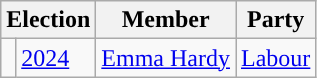<table class="wikitable">
<tr>
<th colspan="2">Election</th>
<th>Member</th>
<th>Party</th>
</tr>
<tr>
<td style="color:inherit;background-color: "></td>
<td><a href='#'>2024</a></td>
<td><a href='#'>Emma Hardy</a></td>
<td><a href='#'>Labour</a></td>
</tr>
</table>
